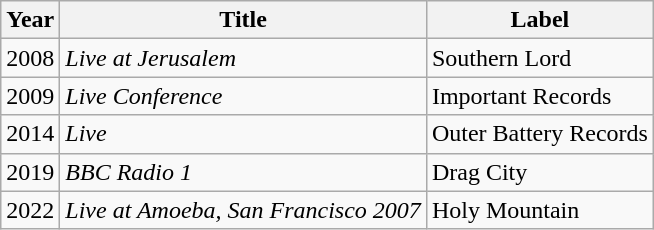<table class="wikitable">
<tr>
<th>Year</th>
<th>Title</th>
<th>Label</th>
</tr>
<tr>
<td>2008</td>
<td><em>Live at Jerusalem</em></td>
<td>Southern Lord</td>
</tr>
<tr>
<td>2009</td>
<td><em>Live Conference</em></td>
<td>Important Records</td>
</tr>
<tr>
<td>2014</td>
<td><em>Live</em></td>
<td>Outer Battery Records</td>
</tr>
<tr>
<td>2019</td>
<td><em>BBC Radio 1</em></td>
<td>Drag City</td>
</tr>
<tr>
<td>2022</td>
<td><em>Live at Amoeba, San Francisco 2007</em></td>
<td>Holy Mountain</td>
</tr>
</table>
